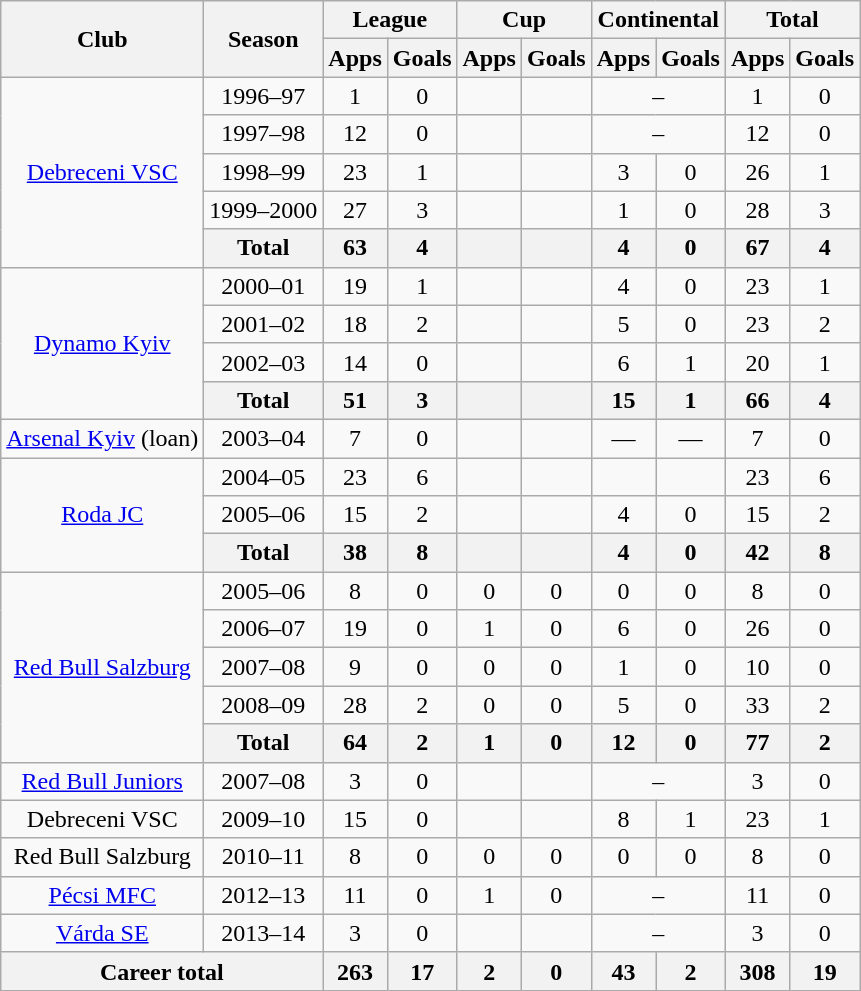<table class="wikitable" style="text-align:center">
<tr>
<th rowspan="2">Club</th>
<th rowspan="2">Season</th>
<th colspan="2">League</th>
<th colspan="2">Cup</th>
<th colspan="2">Continental</th>
<th colspan="2">Total</th>
</tr>
<tr>
<th>Apps</th>
<th>Goals</th>
<th>Apps</th>
<th>Goals</th>
<th>Apps</th>
<th>Goals</th>
<th>Apps</th>
<th>Goals</th>
</tr>
<tr>
<td rowspan="5"><a href='#'>Debreceni VSC</a></td>
<td>1996–97</td>
<td>1</td>
<td>0</td>
<td></td>
<td></td>
<td colspan="2">–</td>
<td>1</td>
<td>0</td>
</tr>
<tr>
<td>1997–98</td>
<td>12</td>
<td>0</td>
<td></td>
<td></td>
<td colspan="2">–</td>
<td>12</td>
<td>0</td>
</tr>
<tr>
<td>1998–99</td>
<td>23</td>
<td>1</td>
<td></td>
<td></td>
<td>3</td>
<td>0</td>
<td>26</td>
<td>1</td>
</tr>
<tr>
<td>1999–2000</td>
<td>27</td>
<td>3</td>
<td></td>
<td></td>
<td>1</td>
<td>0</td>
<td>28</td>
<td>3</td>
</tr>
<tr>
<th>Total</th>
<th>63</th>
<th>4</th>
<th></th>
<th></th>
<th>4</th>
<th>0</th>
<th>67</th>
<th>4</th>
</tr>
<tr>
<td rowspan="4"><a href='#'>Dynamo Kyiv</a></td>
<td>2000–01</td>
<td>19</td>
<td>1</td>
<td></td>
<td></td>
<td>4</td>
<td>0</td>
<td>23</td>
<td>1</td>
</tr>
<tr>
<td>2001–02</td>
<td>18</td>
<td>2</td>
<td></td>
<td></td>
<td>5</td>
<td>0</td>
<td>23</td>
<td>2</td>
</tr>
<tr>
<td>2002–03</td>
<td>14</td>
<td>0</td>
<td></td>
<td></td>
<td>6</td>
<td>1</td>
<td>20</td>
<td>1</td>
</tr>
<tr>
<th>Total</th>
<th>51</th>
<th>3</th>
<th></th>
<th></th>
<th>15</th>
<th>1</th>
<th>66</th>
<th>4</th>
</tr>
<tr>
<td><a href='#'>Arsenal Kyiv</a> (loan)</td>
<td>2003–04</td>
<td>7</td>
<td>0</td>
<td></td>
<td></td>
<td>—</td>
<td>—</td>
<td>7</td>
<td>0</td>
</tr>
<tr>
<td rowspan="3"><a href='#'>Roda JC</a></td>
<td>2004–05</td>
<td>23</td>
<td>6</td>
<td></td>
<td></td>
<td></td>
<td></td>
<td>23</td>
<td>6</td>
</tr>
<tr>
<td>2005–06</td>
<td>15</td>
<td>2</td>
<td></td>
<td></td>
<td>4</td>
<td>0</td>
<td>15</td>
<td>2</td>
</tr>
<tr>
<th>Total</th>
<th>38</th>
<th>8</th>
<th></th>
<th></th>
<th>4</th>
<th>0</th>
<th>42</th>
<th>8</th>
</tr>
<tr>
<td rowspan="5"><a href='#'>Red Bull Salzburg</a></td>
<td>2005–06</td>
<td>8</td>
<td>0</td>
<td>0</td>
<td>0</td>
<td>0</td>
<td>0</td>
<td>8</td>
<td>0</td>
</tr>
<tr>
<td>2006–07</td>
<td>19</td>
<td>0</td>
<td>1</td>
<td>0</td>
<td>6</td>
<td>0</td>
<td>26</td>
<td>0</td>
</tr>
<tr>
<td>2007–08</td>
<td>9</td>
<td>0</td>
<td>0</td>
<td>0</td>
<td>1</td>
<td>0</td>
<td>10</td>
<td>0</td>
</tr>
<tr>
<td>2008–09</td>
<td>28</td>
<td>2</td>
<td>0</td>
<td>0</td>
<td>5</td>
<td>0</td>
<td>33</td>
<td>2</td>
</tr>
<tr>
<th>Total</th>
<th>64</th>
<th>2</th>
<th>1</th>
<th>0</th>
<th>12</th>
<th>0</th>
<th>77</th>
<th>2</th>
</tr>
<tr>
<td><a href='#'>Red Bull Juniors</a></td>
<td>2007–08</td>
<td>3</td>
<td>0</td>
<td></td>
<td></td>
<td colspan="2">–</td>
<td>3</td>
<td>0</td>
</tr>
<tr>
<td>Debreceni VSC</td>
<td>2009–10</td>
<td>15</td>
<td>0</td>
<td></td>
<td></td>
<td>8</td>
<td>1</td>
<td>23</td>
<td>1</td>
</tr>
<tr>
<td>Red Bull Salzburg</td>
<td>2010–11</td>
<td>8</td>
<td>0</td>
<td>0</td>
<td>0</td>
<td>0</td>
<td>0</td>
<td>8</td>
<td>0</td>
</tr>
<tr>
<td><a href='#'>Pécsi MFC</a></td>
<td>2012–13</td>
<td>11</td>
<td>0</td>
<td>1</td>
<td>0</td>
<td colspan="2">–</td>
<td>11</td>
<td>0</td>
</tr>
<tr>
<td><a href='#'>Várda SE</a></td>
<td>2013–14</td>
<td>3</td>
<td>0</td>
<td></td>
<td></td>
<td colspan="2">–</td>
<td>3</td>
<td>0</td>
</tr>
<tr>
<th colspan="2">Career total</th>
<th>263</th>
<th>17</th>
<th>2</th>
<th>0</th>
<th>43</th>
<th>2</th>
<th>308</th>
<th>19</th>
</tr>
</table>
